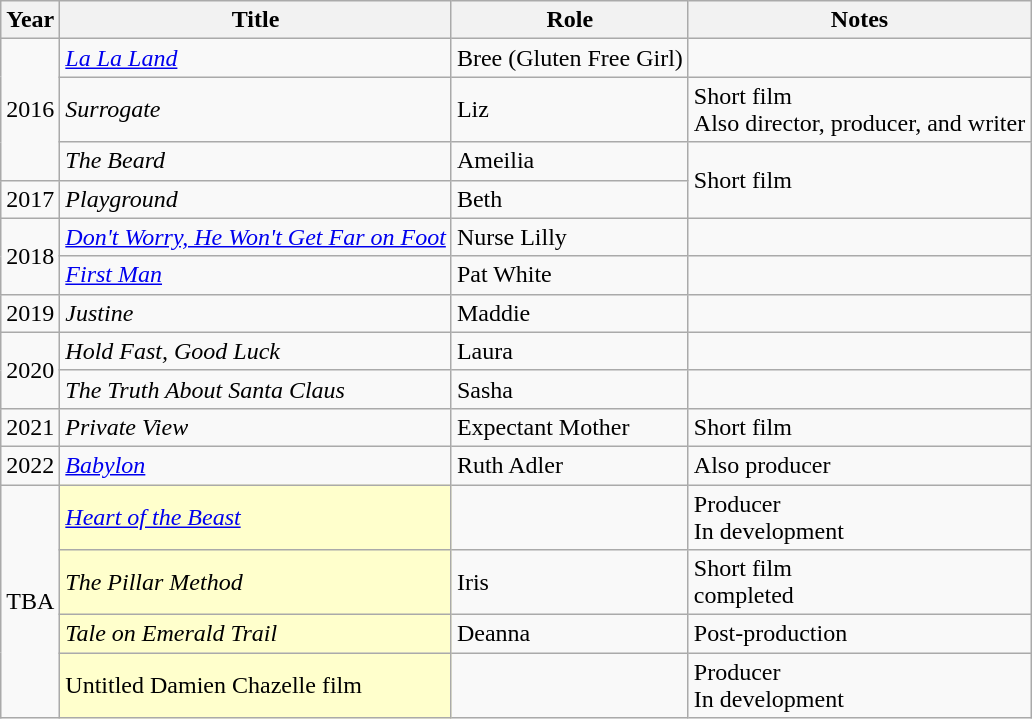<table class="wikitable sortable">
<tr>
<th>Year</th>
<th>Title</th>
<th>Role</th>
<th>Notes</th>
</tr>
<tr>
<td rowspan="3">2016</td>
<td><em><a href='#'>La La Land</a></em></td>
<td>Bree (Gluten Free Girl)</td>
<td></td>
</tr>
<tr>
<td><em>Surrogate</em></td>
<td>Liz</td>
<td>Short film<br>Also director, producer, and writer</td>
</tr>
<tr>
<td><em>The Beard</em></td>
<td>Ameilia</td>
<td rowspan="2">Short film</td>
</tr>
<tr>
<td>2017</td>
<td><em>Playground</em></td>
<td>Beth</td>
</tr>
<tr>
<td rowspan="2">2018</td>
<td><em><a href='#'>Don't Worry, He Won't Get Far on Foot</a></em></td>
<td>Nurse Lilly</td>
<td></td>
</tr>
<tr>
<td><em><a href='#'>First Man</a></em></td>
<td>Pat White</td>
<td></td>
</tr>
<tr>
<td>2019</td>
<td><em>Justine</em></td>
<td>Maddie</td>
<td></td>
</tr>
<tr>
<td rowspan="2">2020</td>
<td><em>Hold Fast, Good Luck</em></td>
<td>Laura</td>
<td></td>
</tr>
<tr>
<td><em>The Truth About Santa Claus</em></td>
<td>Sasha</td>
<td></td>
</tr>
<tr>
<td>2021</td>
<td><em>Private View</em></td>
<td>Expectant Mother</td>
<td>Short film</td>
</tr>
<tr>
<td>2022</td>
<td><em><a href='#'>Babylon</a></em></td>
<td>Ruth Adler</td>
<td>Also producer</td>
</tr>
<tr>
<td rowspan="4">TBA</td>
<td style="background:#ffc;"><em><a href='#'>Heart of the Beast</a></em> </td>
<td></td>
<td>Producer<br>In development</td>
</tr>
<tr>
<td style="background:#ffc;"><em>The Pillar Method</em> </td>
<td>Iris</td>
<td>Short film<br>completed</td>
</tr>
<tr>
<td style="background:#ffc;"><em>Tale on Emerald Trail</em> </td>
<td>Deanna</td>
<td>Post-production</td>
</tr>
<tr>
<td style="background:#ffc;">Untitled Damien Chazelle film </td>
<td></td>
<td>Producer<br>In development</td>
</tr>
</table>
